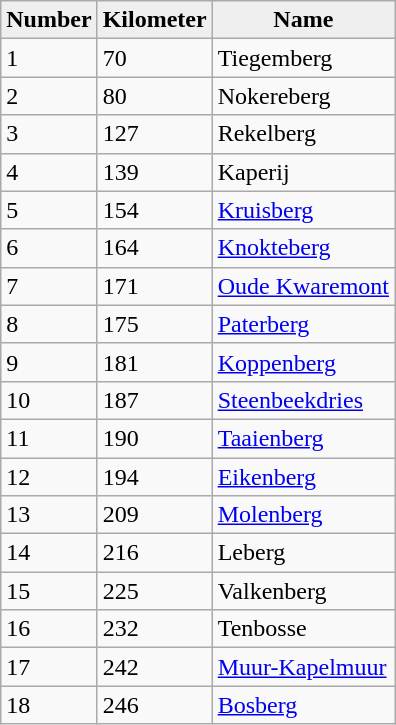<table class="wikitable">
<tr>
<th style="background:#efefef;">Number</th>
<th style="background:#efefef;">Kilometer</th>
<th style="background:#efefef;">Name</th>
</tr>
<tr>
<td>1</td>
<td>70</td>
<td>Tiegemberg</td>
</tr>
<tr>
<td>2</td>
<td>80</td>
<td>Nokereberg</td>
</tr>
<tr>
<td>3</td>
<td>127</td>
<td>Rekelberg</td>
</tr>
<tr>
<td>4</td>
<td>139</td>
<td>Kaperij</td>
</tr>
<tr>
<td>5</td>
<td>154</td>
<td><a href='#'>Kruisberg</a></td>
</tr>
<tr>
<td>6</td>
<td>164</td>
<td><a href='#'>Knokteberg</a></td>
</tr>
<tr>
<td>7</td>
<td>171</td>
<td><a href='#'>Oude Kwaremont</a></td>
</tr>
<tr>
<td>8</td>
<td>175</td>
<td><a href='#'>Paterberg</a></td>
</tr>
<tr>
<td>9</td>
<td>181</td>
<td><a href='#'>Koppenberg</a></td>
</tr>
<tr>
<td>10</td>
<td>187</td>
<td><a href='#'>Steenbeekdries</a></td>
</tr>
<tr>
<td>11</td>
<td>190</td>
<td><a href='#'>Taaienberg</a></td>
</tr>
<tr>
<td>12</td>
<td>194</td>
<td><a href='#'>Eikenberg</a></td>
</tr>
<tr>
<td>13</td>
<td>209</td>
<td><a href='#'>Molenberg</a></td>
</tr>
<tr>
<td>14</td>
<td>216</td>
<td>Leberg</td>
</tr>
<tr>
<td>15</td>
<td>225</td>
<td>Valkenberg</td>
</tr>
<tr>
<td>16</td>
<td>232</td>
<td>Tenbosse</td>
</tr>
<tr>
<td>17</td>
<td>242</td>
<td><a href='#'>Muur-Kapelmuur</a></td>
</tr>
<tr>
<td>18</td>
<td>246</td>
<td><a href='#'>Bosberg</a></td>
</tr>
</table>
